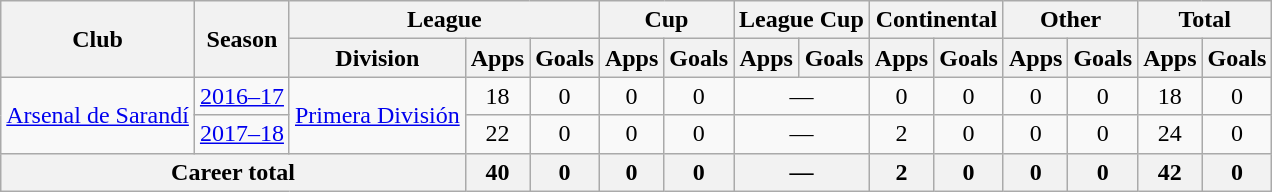<table class="wikitable" style="text-align:center">
<tr>
<th rowspan="2">Club</th>
<th rowspan="2">Season</th>
<th colspan="3">League</th>
<th colspan="2">Cup</th>
<th colspan="2">League Cup</th>
<th colspan="2">Continental</th>
<th colspan="2">Other</th>
<th colspan="2">Total</th>
</tr>
<tr>
<th>Division</th>
<th>Apps</th>
<th>Goals</th>
<th>Apps</th>
<th>Goals</th>
<th>Apps</th>
<th>Goals</th>
<th>Apps</th>
<th>Goals</th>
<th>Apps</th>
<th>Goals</th>
<th>Apps</th>
<th>Goals</th>
</tr>
<tr>
<td rowspan="2"><a href='#'>Arsenal de Sarandí</a></td>
<td><a href='#'>2016–17</a></td>
<td rowspan="2"><a href='#'>Primera División</a></td>
<td>18</td>
<td>0</td>
<td>0</td>
<td>0</td>
<td colspan="2">—</td>
<td>0</td>
<td>0</td>
<td>0</td>
<td>0</td>
<td>18</td>
<td>0</td>
</tr>
<tr>
<td><a href='#'>2017–18</a></td>
<td>22</td>
<td>0</td>
<td>0</td>
<td>0</td>
<td colspan="2">—</td>
<td>2</td>
<td>0</td>
<td>0</td>
<td>0</td>
<td>24</td>
<td>0</td>
</tr>
<tr>
<th colspan="3">Career total</th>
<th>40</th>
<th>0</th>
<th>0</th>
<th>0</th>
<th colspan="2">—</th>
<th>2</th>
<th>0</th>
<th>0</th>
<th>0</th>
<th>42</th>
<th>0</th>
</tr>
</table>
